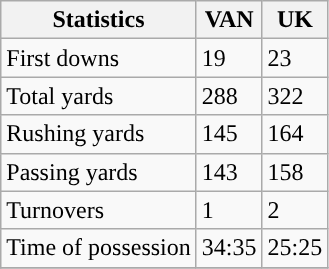<table class="wikitable" style="float: left;">
<tr>
<th>Statistics</th>
<th>VAN</th>
<th>UK</th>
</tr>
<tr>
<td>First downs</td>
<td>19</td>
<td>23</td>
</tr>
<tr>
<td>Total yards</td>
<td>288</td>
<td>322</td>
</tr>
<tr>
<td>Rushing yards</td>
<td>145</td>
<td>164</td>
</tr>
<tr>
<td>Passing yards</td>
<td>143</td>
<td>158</td>
</tr>
<tr>
<td>Turnovers</td>
<td>1</td>
<td>2</td>
</tr>
<tr>
<td>Time of possession</td>
<td>34:35</td>
<td>25:25</td>
</tr>
<tr>
</tr>
</table>
